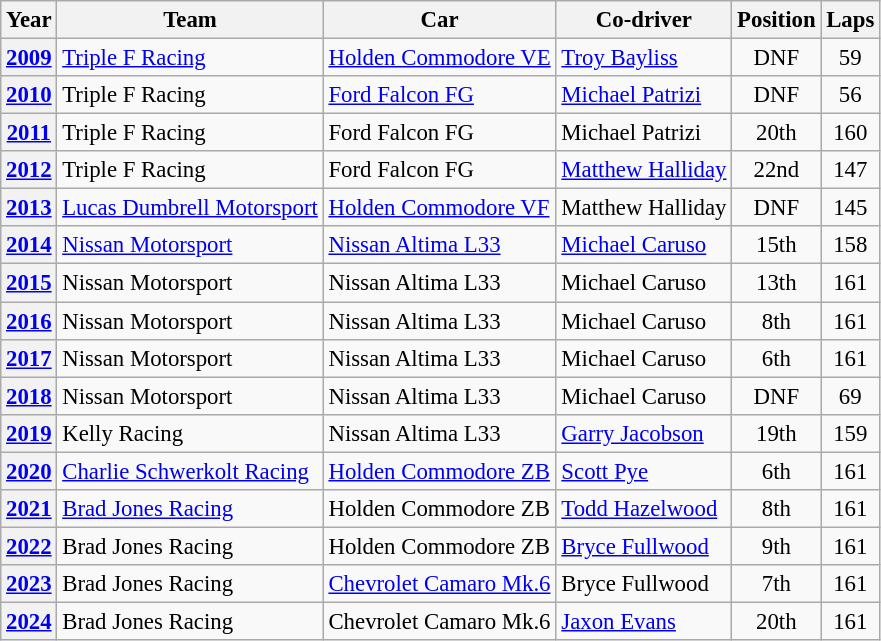<table class="wikitable" style="font-size: 95%;">
<tr>
<th>Year</th>
<th>Team</th>
<th>Car</th>
<th>Co-driver</th>
<th>Position</th>
<th>Laps</th>
</tr>
<tr>
<th><a href='#'>2009</a></th>
<td><a href='#'>Triple F Racing</a></td>
<td><a href='#'>Holden Commodore VE</a></td>
<td> <a href='#'>Troy Bayliss</a></td>
<td align="center">DNF</td>
<td align="center">59</td>
</tr>
<tr>
<th><a href='#'>2010</a></th>
<td>Triple F Racing</td>
<td><a href='#'>Ford Falcon FG</a></td>
<td> <a href='#'>Michael Patrizi</a></td>
<td align="center">DNF</td>
<td align="center">56</td>
</tr>
<tr>
<th><a href='#'>2011</a></th>
<td>Triple F Racing</td>
<td>Ford Falcon FG</td>
<td> Michael Patrizi</td>
<td align="center">20th</td>
<td align="center">160</td>
</tr>
<tr>
<th><a href='#'>2012</a></th>
<td>Triple F Racing</td>
<td>Ford Falcon FG</td>
<td> <a href='#'>Matthew Halliday</a></td>
<td align="center">22nd</td>
<td align="center">147</td>
</tr>
<tr>
<th><a href='#'>2013</a></th>
<td><a href='#'>Lucas Dumbrell Motorsport</a></td>
<td><a href='#'>Holden Commodore VF</a></td>
<td> Matthew Halliday</td>
<td align="center">DNF</td>
<td align="center">145</td>
</tr>
<tr>
<th><a href='#'>2014</a></th>
<td><a href='#'>Nissan Motorsport</a></td>
<td><a href='#'>Nissan Altima L33</a></td>
<td> <a href='#'>Michael Caruso</a></td>
<td align="center">15th</td>
<td align="center">158</td>
</tr>
<tr>
<th><a href='#'>2015</a></th>
<td>Nissan Motorsport</td>
<td>Nissan Altima L33</td>
<td> Michael Caruso</td>
<td align="center">13th</td>
<td align="center">161</td>
</tr>
<tr>
<th><a href='#'>2016</a></th>
<td>Nissan Motorsport</td>
<td>Nissan Altima L33</td>
<td> Michael Caruso</td>
<td align="center">8th</td>
<td align="center">161</td>
</tr>
<tr>
<th><a href='#'>2017</a></th>
<td>Nissan Motorsport</td>
<td>Nissan Altima L33</td>
<td> Michael Caruso</td>
<td align="center">6th</td>
<td align="center">161</td>
</tr>
<tr>
<th><a href='#'>2018</a></th>
<td>Nissan Motorsport</td>
<td>Nissan Altima L33</td>
<td> Michael Caruso</td>
<td align="center">DNF</td>
<td align="center">69</td>
</tr>
<tr>
<th><a href='#'>2019</a></th>
<td>Kelly Racing</td>
<td>Nissan Altima L33</td>
<td> <a href='#'>Garry Jacobson</a></td>
<td align="center">19th</td>
<td align="center">159</td>
</tr>
<tr>
<th><a href='#'>2020</a></th>
<td><a href='#'>Charlie Schwerkolt Racing</a></td>
<td><a href='#'>Holden Commodore ZB</a></td>
<td> <a href='#'>Scott Pye</a></td>
<td align="center">6th</td>
<td align="center">161</td>
</tr>
<tr>
<th><a href='#'>2021</a></th>
<td><a href='#'>Brad Jones Racing</a></td>
<td>Holden Commodore ZB</td>
<td> <a href='#'>Todd Hazelwood</a></td>
<td align="center">8th</td>
<td align="center">161</td>
</tr>
<tr>
<th><a href='#'>2022</a></th>
<td>Brad Jones Racing</td>
<td>Holden Commodore ZB</td>
<td> <a href='#'>Bryce Fullwood</a></td>
<td align="center">9th</td>
<td align="center">161</td>
</tr>
<tr>
<th><a href='#'>2023</a></th>
<td>Brad Jones Racing</td>
<td><a href='#'>Chevrolet Camaro Mk.6</a></td>
<td> Bryce Fullwood</td>
<td align="center">7th</td>
<td align="center">161</td>
</tr>
<tr>
<th><a href='#'>2024</a></th>
<td>Brad Jones Racing</td>
<td>Chevrolet Camaro Mk.6</td>
<td> <a href='#'>Jaxon Evans</a></td>
<td align="center">20th</td>
<td align="center">161</td>
</tr>
</table>
